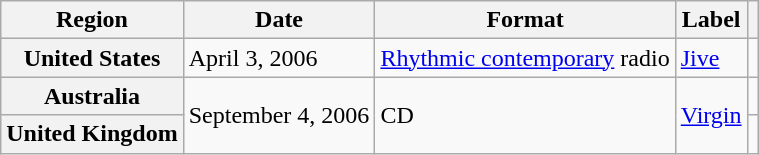<table class="wikitable plainrowheaders">
<tr>
<th scope="col">Region</th>
<th scope="col">Date</th>
<th scope="col">Format</th>
<th scope="col">Label</th>
<th scope="col"></th>
</tr>
<tr>
<th scope="row">United States</th>
<td>April 3, 2006</td>
<td><a href='#'>Rhythmic contemporary</a> radio</td>
<td><a href='#'>Jive</a></td>
<td></td>
</tr>
<tr>
<th scope="row">Australia</th>
<td rowspan="2">September 4, 2006</td>
<td rowspan="2">CD</td>
<td rowspan="2"><a href='#'>Virgin</a></td>
<td></td>
</tr>
<tr>
<th scope="row">United Kingdom</th>
<td></td>
</tr>
</table>
